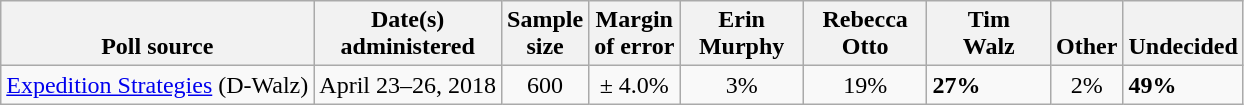<table class="wikitable">
<tr valign=bottom>
<th>Poll source</th>
<th>Date(s)<br>administered</th>
<th>Sample<br>size</th>
<th>Margin<br>of error</th>
<th style="width:75px;">Erin<br>Murphy</th>
<th style="width:75px;">Rebecca<br>Otto</th>
<th style="width:75px;">Tim<br>Walz</th>
<th>Other</th>
<th>Undecided</th>
</tr>
<tr>
<td><a href='#'>Expedition Strategies</a> (D-Walz)</td>
<td align=center>April 23–26, 2018</td>
<td align=center>600</td>
<td align=center>± 4.0%</td>
<td align=center>3%</td>
<td align=center>19%</td>
<td><strong>27%</strong></td>
<td align=center>2%</td>
<td><strong>49%</strong></td>
</tr>
</table>
